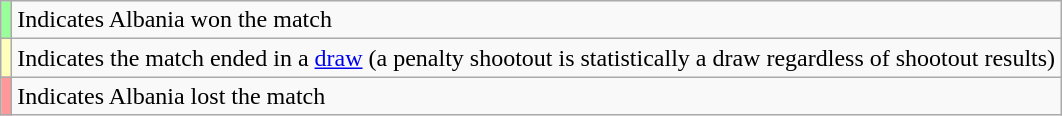<table class="wikitable plainrowheaders">
<tr>
<th scope="row" style="text-align:center; background:#9F9"></th>
<td>Indicates Albania won the match</td>
</tr>
<tr>
<th scope="row" style="text-align:center; background:#ffb"></th>
<td>Indicates the match ended in a <a href='#'>draw</a> (a penalty shootout is statistically a draw regardless of shootout results)</td>
</tr>
<tr>
<th scope="row" style="text-align:center; background:#F99"></th>
<td>Indicates Albania lost the match</td>
</tr>
</table>
